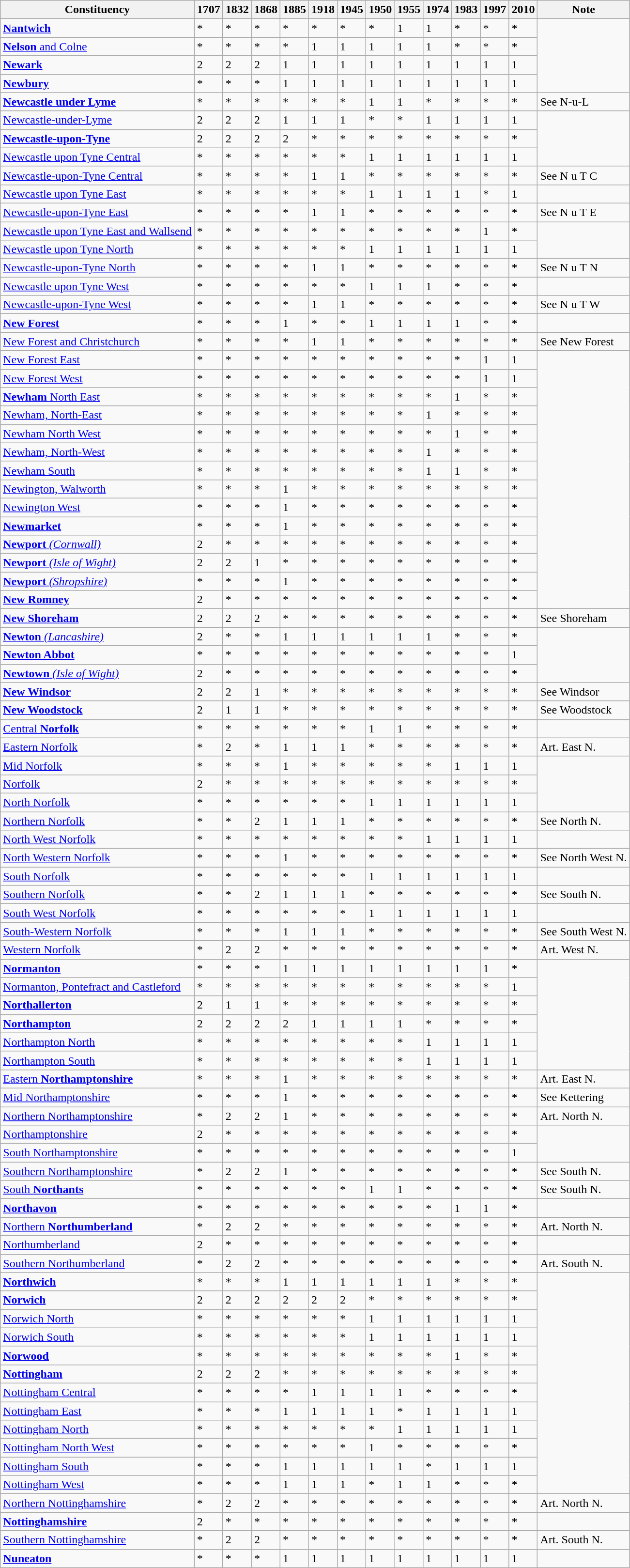<table class="wikitable">
<tr>
<th>Constituency</th>
<th>1707</th>
<th>1832</th>
<th>1868</th>
<th>1885</th>
<th>1918</th>
<th>1945</th>
<th>1950</th>
<th>1955</th>
<th>1974</th>
<th>1983</th>
<th>1997</th>
<th>2010</th>
<th>Note</th>
</tr>
<tr>
<td><strong><a href='#'>Nantwich</a></strong></td>
<td>*</td>
<td>*</td>
<td>*</td>
<td>*</td>
<td>*</td>
<td>*</td>
<td>*</td>
<td>1</td>
<td>1</td>
<td>*</td>
<td>*</td>
<td>*</td>
</tr>
<tr>
<td><a href='#'><strong>Nelson</strong> and Colne</a></td>
<td>*</td>
<td>*</td>
<td>*</td>
<td>*</td>
<td>1</td>
<td>1</td>
<td>1</td>
<td>1</td>
<td>1</td>
<td>*</td>
<td>*</td>
<td>*</td>
</tr>
<tr>
<td><strong><a href='#'>Newark</a></strong></td>
<td>2</td>
<td>2</td>
<td>2</td>
<td>1</td>
<td>1</td>
<td>1</td>
<td>1</td>
<td>1</td>
<td>1</td>
<td>1</td>
<td>1</td>
<td>1</td>
</tr>
<tr>
<td><strong><a href='#'>Newbury</a></strong></td>
<td>*</td>
<td>*</td>
<td>*</td>
<td>1</td>
<td>1</td>
<td>1</td>
<td>1</td>
<td>1</td>
<td>1</td>
<td>1</td>
<td>1</td>
<td>1</td>
</tr>
<tr>
<td><strong><a href='#'>Newcastle under Lyme</a></strong></td>
<td>*</td>
<td>*</td>
<td>*</td>
<td>*</td>
<td>*</td>
<td>*</td>
<td>1</td>
<td>1</td>
<td>*</td>
<td>*</td>
<td>*</td>
<td>*</td>
<td>See N-u-L</td>
</tr>
<tr>
<td><a href='#'>Newcastle-under-Lyme</a></td>
<td>2</td>
<td>2</td>
<td>2</td>
<td>1</td>
<td>1</td>
<td>1</td>
<td>*</td>
<td>*</td>
<td>1</td>
<td>1</td>
<td>1</td>
<td>1</td>
</tr>
<tr>
<td><strong><a href='#'>Newcastle-upon-Tyne</a></strong></td>
<td>2</td>
<td>2</td>
<td>2</td>
<td>2</td>
<td>*</td>
<td>*</td>
<td>*</td>
<td>*</td>
<td>*</td>
<td>*</td>
<td>*</td>
<td>*</td>
</tr>
<tr>
<td><a href='#'>Newcastle upon Tyne Central</a></td>
<td>*</td>
<td>*</td>
<td>*</td>
<td>*</td>
<td>*</td>
<td>*</td>
<td>1</td>
<td>1</td>
<td>1</td>
<td>1</td>
<td>1</td>
<td>1</td>
</tr>
<tr>
<td><a href='#'>Newcastle-upon-Tyne Central</a></td>
<td>*</td>
<td>*</td>
<td>*</td>
<td>*</td>
<td>1</td>
<td>1</td>
<td>*</td>
<td>*</td>
<td>*</td>
<td>*</td>
<td>*</td>
<td>*</td>
<td>See N u T C</td>
</tr>
<tr>
<td><a href='#'>Newcastle upon Tyne East</a></td>
<td>*</td>
<td>*</td>
<td>*</td>
<td>*</td>
<td>*</td>
<td>*</td>
<td>1</td>
<td>1</td>
<td>1</td>
<td>1</td>
<td>*</td>
<td>1</td>
</tr>
<tr>
<td><a href='#'>Newcastle-upon-Tyne East</a></td>
<td>*</td>
<td>*</td>
<td>*</td>
<td>*</td>
<td>1</td>
<td>1</td>
<td>*</td>
<td>*</td>
<td>*</td>
<td>*</td>
<td>*</td>
<td>*</td>
<td>See N u T E</td>
</tr>
<tr>
<td><a href='#'>Newcastle upon Tyne East and Wallsend</a></td>
<td>*</td>
<td>*</td>
<td>*</td>
<td>*</td>
<td>*</td>
<td>*</td>
<td>*</td>
<td>*</td>
<td>*</td>
<td>*</td>
<td>1</td>
<td>*</td>
</tr>
<tr>
<td><a href='#'>Newcastle upon Tyne North</a></td>
<td>*</td>
<td>*</td>
<td>*</td>
<td>*</td>
<td>*</td>
<td>*</td>
<td>1</td>
<td>1</td>
<td>1</td>
<td>1</td>
<td>1</td>
<td>1</td>
</tr>
<tr>
<td><a href='#'>Newcastle-upon-Tyne North</a></td>
<td>*</td>
<td>*</td>
<td>*</td>
<td>*</td>
<td>1</td>
<td>1</td>
<td>*</td>
<td>*</td>
<td>*</td>
<td>*</td>
<td>*</td>
<td>*</td>
<td>See N u T N</td>
</tr>
<tr>
<td><a href='#'>Newcastle upon Tyne West</a></td>
<td>*</td>
<td>*</td>
<td>*</td>
<td>*</td>
<td>*</td>
<td>*</td>
<td>1</td>
<td>1</td>
<td>1</td>
<td>*</td>
<td>*</td>
<td>*</td>
</tr>
<tr>
<td><a href='#'>Newcastle-upon-Tyne West</a></td>
<td>*</td>
<td>*</td>
<td>*</td>
<td>*</td>
<td>1</td>
<td>1</td>
<td>*</td>
<td>*</td>
<td>*</td>
<td>*</td>
<td>*</td>
<td>*</td>
<td>See N u T W</td>
</tr>
<tr>
<td><strong><a href='#'>New Forest</a></strong></td>
<td>*</td>
<td>*</td>
<td>*</td>
<td>1</td>
<td>*</td>
<td>*</td>
<td>1</td>
<td>1</td>
<td>1</td>
<td>1</td>
<td>*</td>
<td>*</td>
</tr>
<tr>
<td><a href='#'>New Forest and Christchurch</a></td>
<td>*</td>
<td>*</td>
<td>*</td>
<td>*</td>
<td>1</td>
<td>1</td>
<td>*</td>
<td>*</td>
<td>*</td>
<td>*</td>
<td>*</td>
<td>*</td>
<td>See New Forest</td>
</tr>
<tr>
<td><a href='#'>New Forest East</a></td>
<td>*</td>
<td>*</td>
<td>*</td>
<td>*</td>
<td>*</td>
<td>*</td>
<td>*</td>
<td>*</td>
<td>*</td>
<td>*</td>
<td>1</td>
<td>1</td>
</tr>
<tr>
<td><a href='#'>New Forest West</a></td>
<td>*</td>
<td>*</td>
<td>*</td>
<td>*</td>
<td>*</td>
<td>*</td>
<td>*</td>
<td>*</td>
<td>*</td>
<td>*</td>
<td>1</td>
<td>1</td>
</tr>
<tr>
<td><a href='#'><strong>Newham</strong> North East</a></td>
<td>*</td>
<td>*</td>
<td>*</td>
<td>*</td>
<td>*</td>
<td>*</td>
<td>*</td>
<td>*</td>
<td>*</td>
<td>1</td>
<td>*</td>
<td>*</td>
</tr>
<tr>
<td><a href='#'>Newham, North-East</a></td>
<td>*</td>
<td>*</td>
<td>*</td>
<td>*</td>
<td>*</td>
<td>*</td>
<td>*</td>
<td>*</td>
<td>1</td>
<td>*</td>
<td>*</td>
<td>*</td>
</tr>
<tr>
<td><a href='#'>Newham North West</a></td>
<td>*</td>
<td>*</td>
<td>*</td>
<td>*</td>
<td>*</td>
<td>*</td>
<td>*</td>
<td>*</td>
<td>*</td>
<td>1</td>
<td>*</td>
<td>*</td>
</tr>
<tr>
<td><a href='#'>Newham, North-West</a></td>
<td>*</td>
<td>*</td>
<td>*</td>
<td>*</td>
<td>*</td>
<td>*</td>
<td>*</td>
<td>*</td>
<td>1</td>
<td>*</td>
<td>*</td>
<td>*</td>
</tr>
<tr>
<td><a href='#'>Newham South</a></td>
<td>*</td>
<td>*</td>
<td>*</td>
<td>*</td>
<td>*</td>
<td>*</td>
<td>*</td>
<td>*</td>
<td>1</td>
<td>1</td>
<td>*</td>
<td>*</td>
</tr>
<tr>
<td><a href='#'>Newington, Walworth</a></td>
<td>*</td>
<td>*</td>
<td>*</td>
<td>1</td>
<td>*</td>
<td>*</td>
<td>*</td>
<td>*</td>
<td>*</td>
<td>*</td>
<td>*</td>
<td>*</td>
</tr>
<tr>
<td><a href='#'>Newington West</a></td>
<td>*</td>
<td>*</td>
<td>*</td>
<td>1</td>
<td>*</td>
<td>*</td>
<td>*</td>
<td>*</td>
<td>*</td>
<td>*</td>
<td>*</td>
<td>*</td>
</tr>
<tr>
<td><strong><a href='#'>Newmarket</a></strong></td>
<td>*</td>
<td>*</td>
<td>*</td>
<td>1</td>
<td>*</td>
<td>*</td>
<td>*</td>
<td>*</td>
<td>*</td>
<td>*</td>
<td>*</td>
<td>*</td>
</tr>
<tr>
<td><a href='#'><strong>Newport</strong> <em>(Cornwall)</em></a></td>
<td>2</td>
<td>*</td>
<td>*</td>
<td>*</td>
<td>*</td>
<td>*</td>
<td>*</td>
<td>*</td>
<td>*</td>
<td>*</td>
<td>*</td>
<td>*</td>
</tr>
<tr>
<td><a href='#'><strong>Newport</strong> <em>(Isle of Wight)</em></a></td>
<td>2</td>
<td>2</td>
<td>1</td>
<td>*</td>
<td>*</td>
<td>*</td>
<td>*</td>
<td>*</td>
<td>*</td>
<td>*</td>
<td>*</td>
<td>*</td>
</tr>
<tr>
<td><a href='#'><strong>Newport</strong> <em>(Shropshire)</em></a></td>
<td>*</td>
<td>*</td>
<td>*</td>
<td>1</td>
<td>*</td>
<td>*</td>
<td>*</td>
<td>*</td>
<td>*</td>
<td>*</td>
<td>*</td>
<td>*</td>
</tr>
<tr>
<td><strong><a href='#'>New Romney</a></strong></td>
<td>2</td>
<td>*</td>
<td>*</td>
<td>*</td>
<td>*</td>
<td>*</td>
<td>*</td>
<td>*</td>
<td>*</td>
<td>*</td>
<td>*</td>
<td>*</td>
</tr>
<tr>
<td><strong><a href='#'>New Shoreham</a></strong></td>
<td>2</td>
<td>2</td>
<td>2</td>
<td>*</td>
<td>*</td>
<td>*</td>
<td>*</td>
<td>*</td>
<td>*</td>
<td>*</td>
<td>*</td>
<td>*</td>
<td>See Shoreham</td>
</tr>
<tr>
<td><a href='#'><strong>Newton</strong> <em>(Lancashire)</em></a></td>
<td>2</td>
<td>*</td>
<td>*</td>
<td>1</td>
<td>1</td>
<td>1</td>
<td>1</td>
<td>1</td>
<td>1</td>
<td>*</td>
<td>*</td>
<td>*</td>
</tr>
<tr>
<td><strong><a href='#'>Newton Abbot</a></strong></td>
<td>*</td>
<td>*</td>
<td>*</td>
<td>*</td>
<td>*</td>
<td>*</td>
<td>*</td>
<td>*</td>
<td>*</td>
<td>*</td>
<td>*</td>
<td>1</td>
</tr>
<tr>
<td><a href='#'><strong>Newtown</strong> <em>(Isle of Wight)</em></a></td>
<td>2</td>
<td>*</td>
<td>*</td>
<td>*</td>
<td>*</td>
<td>*</td>
<td>*</td>
<td>*</td>
<td>*</td>
<td>*</td>
<td>*</td>
<td>*</td>
</tr>
<tr>
<td><strong><a href='#'>New Windsor</a></strong></td>
<td>2</td>
<td>2</td>
<td>1</td>
<td>*</td>
<td>*</td>
<td>*</td>
<td>*</td>
<td>*</td>
<td>*</td>
<td>*</td>
<td>*</td>
<td>*</td>
<td>See Windsor</td>
</tr>
<tr>
<td><strong><a href='#'>New Woodstock</a></strong></td>
<td>2</td>
<td>1</td>
<td>1</td>
<td>*</td>
<td>*</td>
<td>*</td>
<td>*</td>
<td>*</td>
<td>*</td>
<td>*</td>
<td>*</td>
<td>*</td>
<td>See Woodstock</td>
</tr>
<tr>
<td><a href='#'>Central <strong>Norfolk</strong></a></td>
<td>*</td>
<td>*</td>
<td>*</td>
<td>*</td>
<td>*</td>
<td>*</td>
<td>1</td>
<td>1</td>
<td>*</td>
<td>*</td>
<td>*</td>
<td>*</td>
</tr>
<tr>
<td><a href='#'>Eastern Norfolk</a></td>
<td>*</td>
<td>2</td>
<td>*</td>
<td>1</td>
<td>1</td>
<td>1</td>
<td>*</td>
<td>*</td>
<td>*</td>
<td>*</td>
<td>*</td>
<td>*</td>
<td>Art. East N.</td>
</tr>
<tr>
<td><a href='#'>Mid Norfolk</a></td>
<td>*</td>
<td>*</td>
<td>*</td>
<td>1</td>
<td>*</td>
<td>*</td>
<td>*</td>
<td>*</td>
<td>*</td>
<td>1</td>
<td>1</td>
<td>1</td>
</tr>
<tr>
<td><a href='#'>Norfolk</a></td>
<td>2</td>
<td>*</td>
<td>*</td>
<td>*</td>
<td>*</td>
<td>*</td>
<td>*</td>
<td>*</td>
<td>*</td>
<td>*</td>
<td>*</td>
<td>*</td>
</tr>
<tr>
<td><a href='#'>North Norfolk</a></td>
<td>*</td>
<td>*</td>
<td>*</td>
<td>*</td>
<td>*</td>
<td>*</td>
<td>1</td>
<td>1</td>
<td>1</td>
<td>1</td>
<td>1</td>
<td>1</td>
</tr>
<tr>
<td><a href='#'>Northern Norfolk</a></td>
<td>*</td>
<td>*</td>
<td>2</td>
<td>1</td>
<td>1</td>
<td>1</td>
<td>*</td>
<td>*</td>
<td>*</td>
<td>*</td>
<td>*</td>
<td>*</td>
<td>See North N.</td>
</tr>
<tr>
<td><a href='#'>North West Norfolk</a></td>
<td>*</td>
<td>*</td>
<td>*</td>
<td>*</td>
<td>*</td>
<td>*</td>
<td>*</td>
<td>*</td>
<td>1</td>
<td>1</td>
<td>1</td>
<td>1</td>
</tr>
<tr>
<td><a href='#'>North Western Norfolk</a></td>
<td>*</td>
<td>*</td>
<td>*</td>
<td>1</td>
<td>*</td>
<td>*</td>
<td>*</td>
<td>*</td>
<td>*</td>
<td>*</td>
<td>*</td>
<td>*</td>
<td>See North West N.</td>
</tr>
<tr>
<td><a href='#'>South Norfolk</a></td>
<td>*</td>
<td>*</td>
<td>*</td>
<td>*</td>
<td>*</td>
<td>*</td>
<td>1</td>
<td>1</td>
<td>1</td>
<td>1</td>
<td>1</td>
<td>1</td>
</tr>
<tr>
<td><a href='#'>Southern Norfolk</a></td>
<td>*</td>
<td>*</td>
<td>2</td>
<td>1</td>
<td>1</td>
<td>1</td>
<td>*</td>
<td>*</td>
<td>*</td>
<td>*</td>
<td>*</td>
<td>*</td>
<td>See South N.</td>
</tr>
<tr>
<td><a href='#'>South West Norfolk</a></td>
<td>*</td>
<td>*</td>
<td>*</td>
<td>*</td>
<td>*</td>
<td>*</td>
<td>1</td>
<td>1</td>
<td>1</td>
<td>1</td>
<td>1</td>
<td>1</td>
</tr>
<tr>
<td><a href='#'>South-Western Norfolk</a></td>
<td>*</td>
<td>*</td>
<td>*</td>
<td>1</td>
<td>1</td>
<td>1</td>
<td>*</td>
<td>*</td>
<td>*</td>
<td>*</td>
<td>*</td>
<td>*</td>
<td>See South West N.</td>
</tr>
<tr>
<td><a href='#'>Western Norfolk</a></td>
<td>*</td>
<td>2</td>
<td>2</td>
<td>*</td>
<td>*</td>
<td>*</td>
<td>*</td>
<td>*</td>
<td>*</td>
<td>*</td>
<td>*</td>
<td>*</td>
<td>Art. West N.</td>
</tr>
<tr>
<td><strong><a href='#'>Normanton</a></strong></td>
<td>*</td>
<td>*</td>
<td>*</td>
<td>1</td>
<td>1</td>
<td>1</td>
<td>1</td>
<td>1</td>
<td>1</td>
<td>1</td>
<td>1</td>
<td>*</td>
</tr>
<tr>
<td><a href='#'>Normanton, Pontefract and Castleford</a></td>
<td>*</td>
<td>*</td>
<td>*</td>
<td>*</td>
<td>*</td>
<td>*</td>
<td>*</td>
<td>*</td>
<td>*</td>
<td>*</td>
<td>*</td>
<td>1</td>
</tr>
<tr>
<td><strong><a href='#'>Northallerton</a></strong></td>
<td>2</td>
<td>1</td>
<td>1</td>
<td>*</td>
<td>*</td>
<td>*</td>
<td>*</td>
<td>*</td>
<td>*</td>
<td>*</td>
<td>*</td>
<td>*</td>
</tr>
<tr>
<td><strong><a href='#'>Northampton</a></strong></td>
<td>2</td>
<td>2</td>
<td>2</td>
<td>2</td>
<td>1</td>
<td>1</td>
<td>1</td>
<td>1</td>
<td>*</td>
<td>*</td>
<td>*</td>
<td>*</td>
</tr>
<tr>
<td><a href='#'>Northampton North</a></td>
<td>*</td>
<td>*</td>
<td>*</td>
<td>*</td>
<td>*</td>
<td>*</td>
<td>*</td>
<td>*</td>
<td>1</td>
<td>1</td>
<td>1</td>
<td>1</td>
</tr>
<tr>
<td><a href='#'>Northampton South</a></td>
<td>*</td>
<td>*</td>
<td>*</td>
<td>*</td>
<td>*</td>
<td>*</td>
<td>*</td>
<td>*</td>
<td>1</td>
<td>1</td>
<td>1</td>
<td>1</td>
</tr>
<tr>
<td><a href='#'>Eastern <strong>Northamptonshire</strong></a></td>
<td>*</td>
<td>*</td>
<td>*</td>
<td>1</td>
<td>*</td>
<td>*</td>
<td>*</td>
<td>*</td>
<td>*</td>
<td>*</td>
<td>*</td>
<td>*</td>
<td>Art. East N.</td>
</tr>
<tr>
<td><a href='#'>Mid Northamptonshire</a></td>
<td>*</td>
<td>*</td>
<td>*</td>
<td>1</td>
<td>*</td>
<td>*</td>
<td>*</td>
<td>*</td>
<td>*</td>
<td>*</td>
<td>*</td>
<td>*</td>
<td>See Kettering</td>
</tr>
<tr>
<td><a href='#'>Northern Northamptonshire</a></td>
<td>*</td>
<td>2</td>
<td>2</td>
<td>1</td>
<td>*</td>
<td>*</td>
<td>*</td>
<td>*</td>
<td>*</td>
<td>*</td>
<td>*</td>
<td>*</td>
<td>Art. North N.</td>
</tr>
<tr>
<td><a href='#'>Northamptonshire</a></td>
<td>2</td>
<td>*</td>
<td>*</td>
<td>*</td>
<td>*</td>
<td>*</td>
<td>*</td>
<td>*</td>
<td>*</td>
<td>*</td>
<td>*</td>
<td>*</td>
</tr>
<tr>
<td><a href='#'>South Northamptonshire</a></td>
<td>*</td>
<td>*</td>
<td>*</td>
<td>*</td>
<td>*</td>
<td>*</td>
<td>*</td>
<td>*</td>
<td>*</td>
<td>*</td>
<td>*</td>
<td>1</td>
</tr>
<tr>
<td><a href='#'>Southern Northamptonshire</a></td>
<td>*</td>
<td>2</td>
<td>2</td>
<td>1</td>
<td>*</td>
<td>*</td>
<td>*</td>
<td>*</td>
<td>*</td>
<td>*</td>
<td>*</td>
<td>*</td>
<td>See South N.</td>
</tr>
<tr>
<td><a href='#'>South <strong>Northants</strong></a></td>
<td>*</td>
<td>*</td>
<td>*</td>
<td>*</td>
<td>*</td>
<td>*</td>
<td>1</td>
<td>1</td>
<td>*</td>
<td>*</td>
<td>*</td>
<td>*</td>
<td>See South N.</td>
</tr>
<tr>
<td><strong><a href='#'>Northavon</a></strong></td>
<td>*</td>
<td>*</td>
<td>*</td>
<td>*</td>
<td>*</td>
<td>*</td>
<td>*</td>
<td>*</td>
<td>*</td>
<td>1</td>
<td>1</td>
<td>*</td>
</tr>
<tr>
<td><a href='#'>Northern <strong>Northumberland</strong></a></td>
<td>*</td>
<td>2</td>
<td>2</td>
<td>*</td>
<td>*</td>
<td>*</td>
<td>*</td>
<td>*</td>
<td>*</td>
<td>*</td>
<td>*</td>
<td>*</td>
<td>Art. North N.</td>
</tr>
<tr>
<td><a href='#'>Northumberland</a></td>
<td>2</td>
<td>*</td>
<td>*</td>
<td>*</td>
<td>*</td>
<td>*</td>
<td>*</td>
<td>*</td>
<td>*</td>
<td>*</td>
<td>*</td>
<td>*</td>
</tr>
<tr>
<td><a href='#'>Southern Northumberland</a></td>
<td>*</td>
<td>2</td>
<td>2</td>
<td>*</td>
<td>*</td>
<td>*</td>
<td>*</td>
<td>*</td>
<td>*</td>
<td>*</td>
<td>*</td>
<td>*</td>
<td>Art. South N.</td>
</tr>
<tr>
<td><strong><a href='#'>Northwich</a></strong></td>
<td>*</td>
<td>*</td>
<td>*</td>
<td>1</td>
<td>1</td>
<td>1</td>
<td>1</td>
<td>1</td>
<td>1</td>
<td>*</td>
<td>*</td>
<td>*</td>
</tr>
<tr>
<td><strong><a href='#'>Norwich</a></strong></td>
<td>2</td>
<td>2</td>
<td>2</td>
<td>2</td>
<td>2</td>
<td>2</td>
<td>*</td>
<td>*</td>
<td>*</td>
<td>*</td>
<td>*</td>
<td>*</td>
</tr>
<tr>
<td><a href='#'>Norwich North</a></td>
<td>*</td>
<td>*</td>
<td>*</td>
<td>*</td>
<td>*</td>
<td>*</td>
<td>1</td>
<td>1</td>
<td>1</td>
<td>1</td>
<td>1</td>
<td>1</td>
</tr>
<tr>
<td><a href='#'>Norwich South</a></td>
<td>*</td>
<td>*</td>
<td>*</td>
<td>*</td>
<td>*</td>
<td>*</td>
<td>1</td>
<td>1</td>
<td>1</td>
<td>1</td>
<td>1</td>
<td>1</td>
</tr>
<tr>
<td><strong><a href='#'>Norwood</a></strong></td>
<td>*</td>
<td>*</td>
<td>*</td>
<td>*</td>
<td>*</td>
<td>*</td>
<td>*</td>
<td>*</td>
<td>*</td>
<td>1</td>
<td>*</td>
<td>*</td>
</tr>
<tr>
<td><strong><a href='#'>Nottingham</a></strong></td>
<td>2</td>
<td>2</td>
<td>2</td>
<td>*</td>
<td>*</td>
<td>*</td>
<td>*</td>
<td>*</td>
<td>*</td>
<td>*</td>
<td>*</td>
<td>*</td>
</tr>
<tr>
<td><a href='#'>Nottingham Central</a></td>
<td>*</td>
<td>*</td>
<td>*</td>
<td>*</td>
<td>1</td>
<td>1</td>
<td>1</td>
<td>1</td>
<td>*</td>
<td>*</td>
<td>*</td>
<td>*</td>
</tr>
<tr>
<td><a href='#'>Nottingham East</a></td>
<td>*</td>
<td>*</td>
<td>*</td>
<td>1</td>
<td>1</td>
<td>1</td>
<td>1</td>
<td>*</td>
<td>1</td>
<td>1</td>
<td>1</td>
<td>1</td>
</tr>
<tr>
<td><a href='#'>Nottingham North</a></td>
<td>*</td>
<td>*</td>
<td>*</td>
<td>*</td>
<td>*</td>
<td>*</td>
<td>*</td>
<td>1</td>
<td>1</td>
<td>1</td>
<td>1</td>
<td>1</td>
</tr>
<tr>
<td><a href='#'>Nottingham North West</a></td>
<td>*</td>
<td>*</td>
<td>*</td>
<td>*</td>
<td>*</td>
<td>*</td>
<td>1</td>
<td>*</td>
<td>*</td>
<td>*</td>
<td>*</td>
<td>*</td>
</tr>
<tr>
<td><a href='#'>Nottingham South</a></td>
<td>*</td>
<td>*</td>
<td>*</td>
<td>1</td>
<td>1</td>
<td>1</td>
<td>1</td>
<td>1</td>
<td>*</td>
<td>1</td>
<td>1</td>
<td>1</td>
</tr>
<tr>
<td><a href='#'>Nottingham West</a></td>
<td>*</td>
<td>*</td>
<td>*</td>
<td>1</td>
<td>1</td>
<td>1</td>
<td>*</td>
<td>1</td>
<td>1</td>
<td>*</td>
<td>*</td>
<td>*</td>
</tr>
<tr>
<td><a href='#'>Northern Nottinghamshire</a></td>
<td>*</td>
<td>2</td>
<td>2</td>
<td>*</td>
<td>*</td>
<td>*</td>
<td>*</td>
<td>*</td>
<td>*</td>
<td>*</td>
<td>*</td>
<td>*</td>
<td>Art. North N.</td>
</tr>
<tr>
<td><strong><a href='#'>Nottinghamshire</a></strong></td>
<td>2</td>
<td>*</td>
<td>*</td>
<td>*</td>
<td>*</td>
<td>*</td>
<td>*</td>
<td>*</td>
<td>*</td>
<td>*</td>
<td>*</td>
<td>*</td>
</tr>
<tr>
<td><a href='#'>Southern Nottinghamshire</a></td>
<td>*</td>
<td>2</td>
<td>2</td>
<td>*</td>
<td>*</td>
<td>*</td>
<td>*</td>
<td>*</td>
<td>*</td>
<td>*</td>
<td>*</td>
<td>*</td>
<td>Art. South N.</td>
</tr>
<tr>
<td><strong><a href='#'>Nuneaton</a></strong></td>
<td>*</td>
<td>*</td>
<td>*</td>
<td>1</td>
<td>1</td>
<td>1</td>
<td>1</td>
<td>1</td>
<td>1</td>
<td>1</td>
<td>1</td>
<td>1</td>
</tr>
</table>
